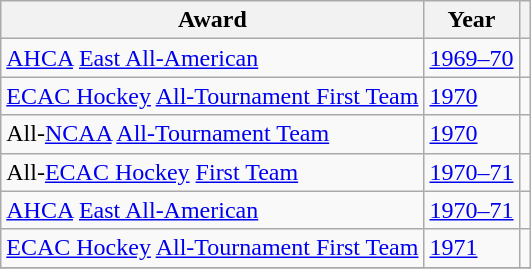<table class="wikitable">
<tr>
<th>Award</th>
<th>Year</th>
<th></th>
</tr>
<tr>
<td><a href='#'>AHCA</a> <a href='#'>East All-American</a></td>
<td><a href='#'>1969–70</a></td>
<td></td>
</tr>
<tr>
<td><a href='#'>ECAC Hockey</a> <a href='#'>All-Tournament First Team</a></td>
<td><a href='#'>1970</a></td>
<td></td>
</tr>
<tr>
<td>All-<a href='#'>NCAA</a> <a href='#'>All-Tournament Team</a></td>
<td><a href='#'>1970</a></td>
<td></td>
</tr>
<tr>
<td>All-<a href='#'>ECAC Hockey</a> <a href='#'>First Team</a></td>
<td><a href='#'>1970–71</a></td>
<td></td>
</tr>
<tr>
<td><a href='#'>AHCA</a> <a href='#'>East All-American</a></td>
<td><a href='#'>1970–71</a></td>
<td></td>
</tr>
<tr>
<td><a href='#'>ECAC Hockey</a> <a href='#'>All-Tournament First Team</a></td>
<td><a href='#'>1971</a></td>
<td></td>
</tr>
<tr ECAC Player of the Year 1979/71>
</tr>
</table>
